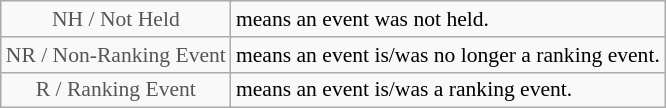<table class="wikitable" style="font-size:90%">
<tr>
<td style="text-align:center; color:#555555;" colspan="4">NH / Not Held</td>
<td>means an event was not held.</td>
</tr>
<tr>
<td style="text-align:center; color:#555555;" colspan="4">NR / Non-Ranking Event</td>
<td>means an event is/was no longer a ranking event.</td>
</tr>
<tr>
<td style="text-align:center; color:#555555;" colspan="4">R / Ranking Event</td>
<td>means an event is/was a ranking event.</td>
</tr>
</table>
